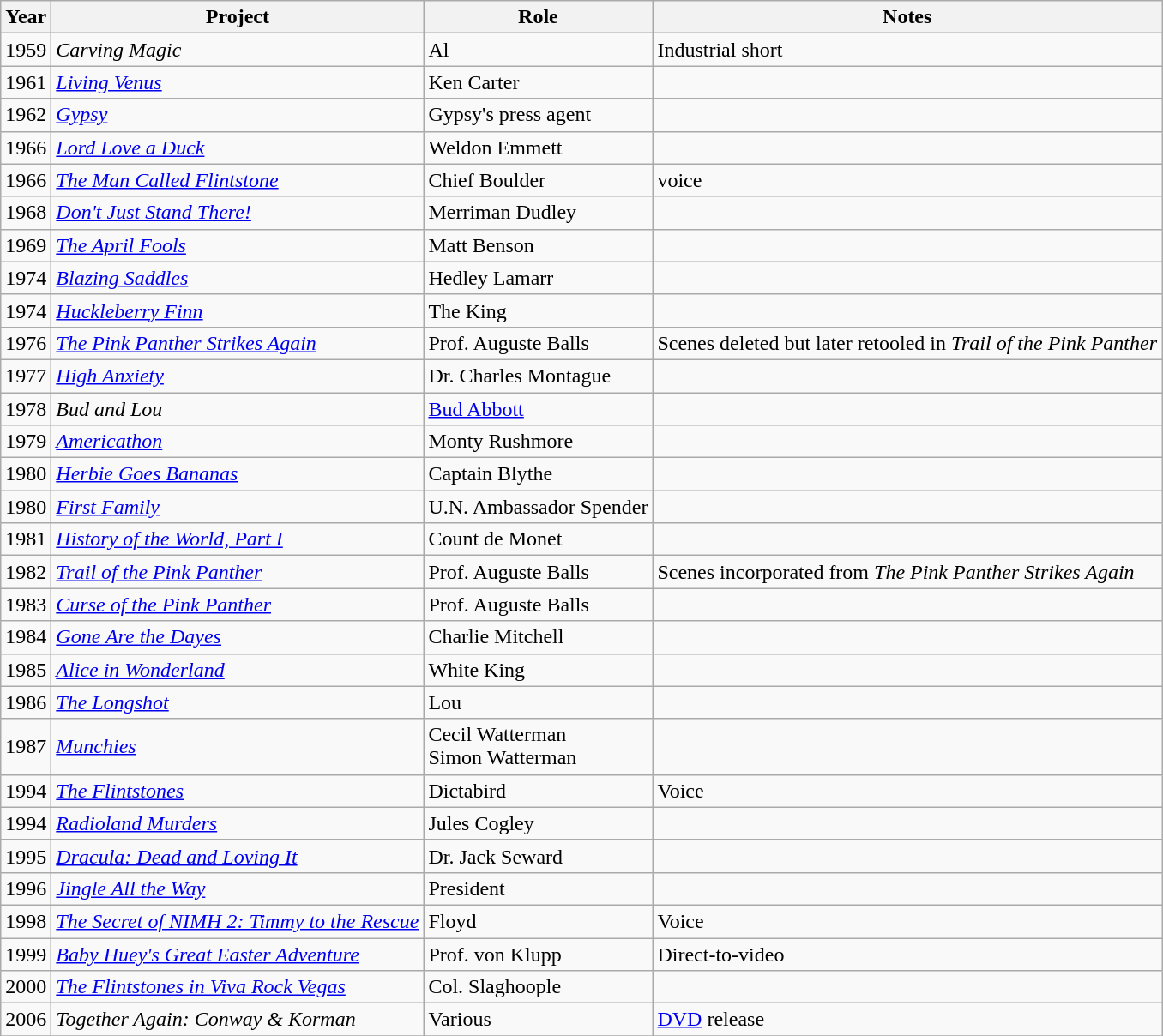<table class="wikitable sortable">
<tr>
<th>Year</th>
<th>Project</th>
<th>Role</th>
<th class="unsortable">Notes</th>
</tr>
<tr>
<td>1959</td>
<td><em>Carving Magic</em></td>
<td>Al</td>
<td>Industrial short</td>
</tr>
<tr>
<td>1961</td>
<td><em><a href='#'>Living Venus</a></em></td>
<td>Ken Carter</td>
<td></td>
</tr>
<tr>
<td>1962</td>
<td><em><a href='#'>Gypsy</a></em></td>
<td>Gypsy's press agent</td>
<td></td>
</tr>
<tr>
<td>1966</td>
<td><em><a href='#'>Lord Love a Duck</a></em></td>
<td>Weldon Emmett</td>
<td></td>
</tr>
<tr>
<td>1966</td>
<td><em><a href='#'>The Man Called Flintstone</a></em></td>
<td>Chief Boulder</td>
<td>voice</td>
</tr>
<tr>
<td>1968</td>
<td><em><a href='#'>Don't Just Stand There!</a></em></td>
<td>Merriman Dudley</td>
<td></td>
</tr>
<tr>
<td>1969</td>
<td><em><a href='#'>The April Fools</a></em></td>
<td>Matt Benson</td>
<td></td>
</tr>
<tr>
<td>1974</td>
<td><em><a href='#'>Blazing Saddles</a></em></td>
<td>Hedley Lamarr</td>
<td></td>
</tr>
<tr>
<td>1974</td>
<td><em><a href='#'>Huckleberry Finn</a></em></td>
<td>The King</td>
<td></td>
</tr>
<tr>
<td>1976</td>
<td><em><a href='#'>The Pink Panther Strikes Again</a></em></td>
<td>Prof. Auguste Balls</td>
<td>Scenes deleted but later retooled in <em>Trail of the Pink Panther</em></td>
</tr>
<tr>
<td>1977</td>
<td><em><a href='#'>High Anxiety</a></em></td>
<td>Dr. Charles Montague</td>
<td></td>
</tr>
<tr>
<td>1978</td>
<td><em>Bud and Lou</em></td>
<td><a href='#'>Bud Abbott</a></td>
<td></td>
</tr>
<tr>
<td>1979</td>
<td><em><a href='#'>Americathon</a></em></td>
<td>Monty Rushmore</td>
<td></td>
</tr>
<tr>
<td>1980</td>
<td><em><a href='#'>Herbie Goes Bananas</a></em></td>
<td>Captain Blythe</td>
<td></td>
</tr>
<tr>
<td>1980</td>
<td><em><a href='#'>First Family</a></em></td>
<td>U.N. Ambassador Spender</td>
<td></td>
</tr>
<tr>
<td>1981</td>
<td><em><a href='#'>History of the World, Part I</a></em></td>
<td>Count de Monet</td>
<td></td>
</tr>
<tr>
<td>1982</td>
<td><em><a href='#'>Trail of the Pink Panther</a></em></td>
<td>Prof. Auguste Balls</td>
<td>Scenes incorporated from <em>The Pink Panther Strikes Again</em></td>
</tr>
<tr>
<td>1983</td>
<td><em><a href='#'>Curse of the Pink Panther</a></em></td>
<td>Prof. Auguste Balls</td>
<td></td>
</tr>
<tr>
<td>1984</td>
<td><em><a href='#'>Gone Are the Dayes</a></em></td>
<td>Charlie Mitchell</td>
<td></td>
</tr>
<tr>
<td>1985</td>
<td><em><a href='#'>Alice in Wonderland</a></em></td>
<td>White King</td>
<td></td>
</tr>
<tr>
<td>1986</td>
<td><em><a href='#'>The Longshot</a></em></td>
<td>Lou</td>
<td></td>
</tr>
<tr>
<td>1987</td>
<td><em><a href='#'>Munchies</a></em></td>
<td>Cecil Watterman <br> Simon Watterman</td>
<td></td>
</tr>
<tr>
<td>1994</td>
<td><em><a href='#'>The Flintstones</a></em></td>
<td>Dictabird</td>
<td>Voice</td>
</tr>
<tr>
<td>1994</td>
<td><em><a href='#'>Radioland Murders</a></em></td>
<td>Jules Cogley</td>
<td></td>
</tr>
<tr>
<td>1995</td>
<td><em><a href='#'>Dracula: Dead and Loving It</a></em></td>
<td>Dr. Jack Seward</td>
<td></td>
</tr>
<tr>
<td>1996</td>
<td><em><a href='#'>Jingle All the Way</a></em></td>
<td>President</td>
<td></td>
</tr>
<tr>
<td>1998</td>
<td><em><a href='#'>The Secret of NIMH 2: Timmy to the Rescue</a></em></td>
<td>Floyd</td>
<td>Voice</td>
</tr>
<tr>
<td>1999</td>
<td><em><a href='#'>Baby Huey's Great Easter Adventure</a></em></td>
<td>Prof. von Klupp</td>
<td>Direct-to-video</td>
</tr>
<tr>
<td>2000</td>
<td><em><a href='#'>The Flintstones in Viva Rock Vegas</a></em></td>
<td>Col. Slaghoople</td>
<td></td>
</tr>
<tr>
<td>2006</td>
<td><em>Together Again: Conway & Korman</em></td>
<td>Various</td>
<td><a href='#'>DVD</a> release</td>
</tr>
<tr>
</tr>
</table>
